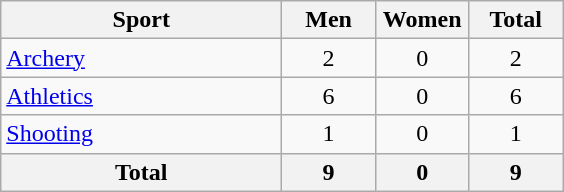<table class="wikitable sortable" style="text-align:center;">
<tr>
<th width=180>Sport</th>
<th width=55>Men</th>
<th width=55>Women</th>
<th width=55>Total</th>
</tr>
<tr>
<td align=left><a href='#'>Archery</a></td>
<td>2</td>
<td>0</td>
<td>2</td>
</tr>
<tr>
<td align=left><a href='#'>Athletics</a></td>
<td>6</td>
<td>0</td>
<td>6</td>
</tr>
<tr>
<td align=left><a href='#'>Shooting</a></td>
<td>1</td>
<td>0</td>
<td>1</td>
</tr>
<tr>
<th>Total</th>
<th>9</th>
<th>0</th>
<th>9</th>
</tr>
</table>
